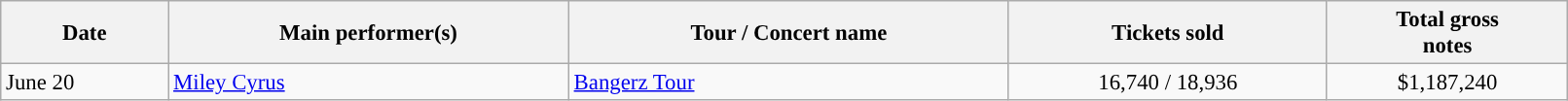<table class="wikitable"  style="text-align:left; font-size:95%; width:85%;">
<tr>
<th style="text-align:center;">Date</th>
<th style="text-align:center;">Main performer(s)</th>
<th style="text-align:center;">Tour / Concert name</th>
<th style="text-align:center;">Tickets sold</th>
<th style="text-align:center;">Total gross<br>notes</th>
</tr>
<tr>
<td>June 20</td>
<td><a href='#'>Miley Cyrus</a></td>
<td><a href='#'>Bangerz Tour</a></td>
<td style="text-align:center;">16,740 / 18,936</td>
<td style="text-align:center;">$1,187,240</td>
</tr>
</table>
